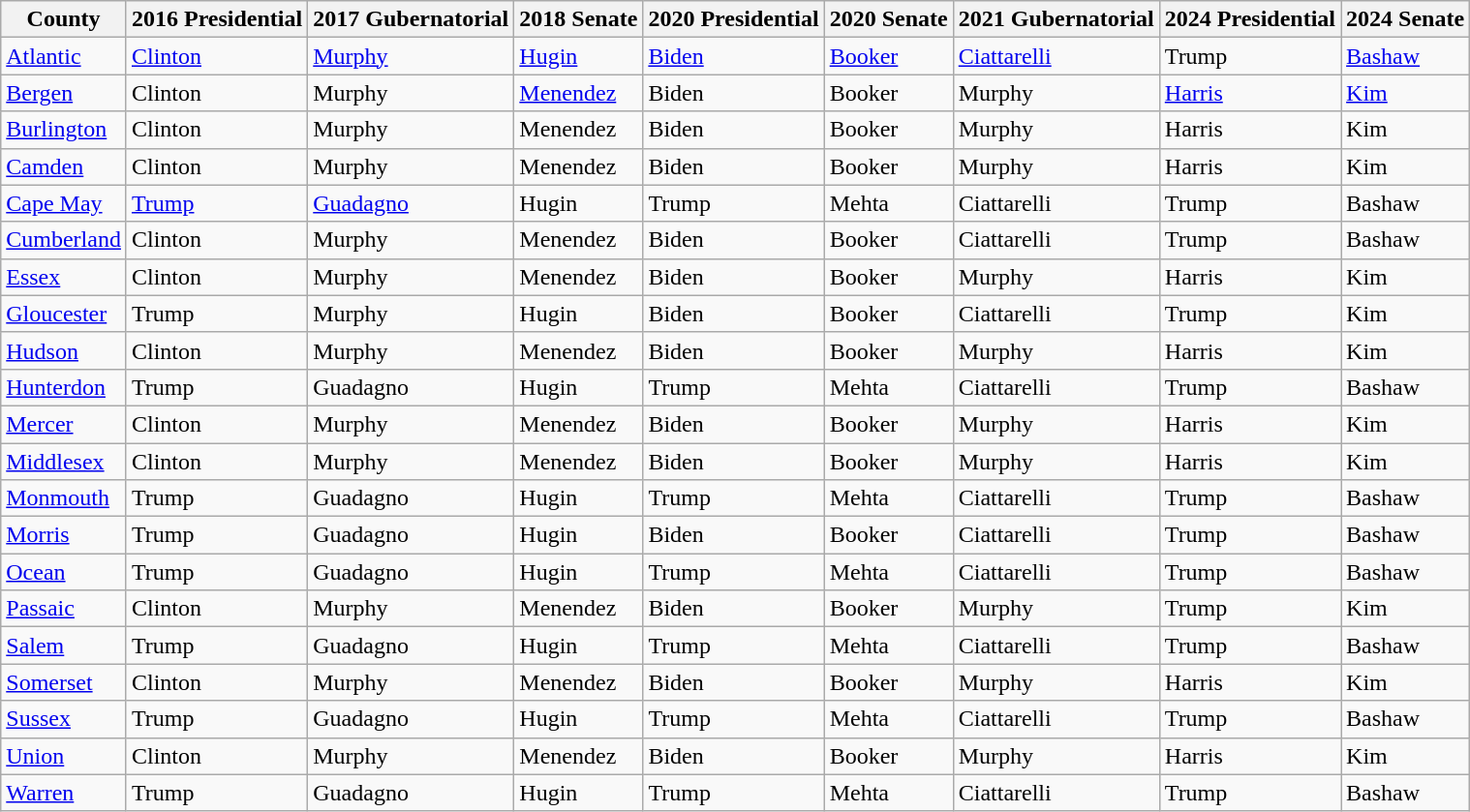<table class="wikitable">
<tr>
<th>County</th>
<th>2016 Presidential</th>
<th>2017 Gubernatorial</th>
<th>2018 Senate</th>
<th>2020 Presidential</th>
<th>2020 Senate</th>
<th>2021 Gubernatorial</th>
<th>2024 Presidential</th>
<th>2024 Senate</th>
</tr>
<tr>
<td><a href='#'>Atlantic</a></td>
<td><a href='#'>Clinton</a></td>
<td><a href='#'>Murphy</a></td>
<td><a href='#'>Hugin</a></td>
<td><a href='#'>Biden</a></td>
<td><a href='#'>Booker</a></td>
<td><a href='#'>Ciattarelli</a></td>
<td>Trump</td>
<td><a href='#'>Bashaw</a></td>
</tr>
<tr>
<td><a href='#'>Bergen</a></td>
<td>Clinton</td>
<td>Murphy</td>
<td><a href='#'>Menendez</a></td>
<td>Biden</td>
<td>Booker</td>
<td>Murphy</td>
<td><a href='#'>Harris</a></td>
<td><a href='#'>Kim</a></td>
</tr>
<tr>
<td><a href='#'>Burlington</a></td>
<td>Clinton</td>
<td>Murphy</td>
<td>Menendez</td>
<td>Biden</td>
<td>Booker</td>
<td>Murphy</td>
<td>Harris</td>
<td>Kim</td>
</tr>
<tr>
<td><a href='#'>Camden</a></td>
<td>Clinton</td>
<td>Murphy</td>
<td>Menendez</td>
<td>Biden</td>
<td>Booker</td>
<td>Murphy</td>
<td>Harris</td>
<td>Kim</td>
</tr>
<tr>
<td><a href='#'>Cape May</a></td>
<td><a href='#'>Trump</a></td>
<td><a href='#'>Guadagno</a></td>
<td>Hugin</td>
<td>Trump</td>
<td>Mehta</td>
<td>Ciattarelli</td>
<td>Trump</td>
<td>Bashaw</td>
</tr>
<tr>
<td><a href='#'>Cumberland</a></td>
<td>Clinton</td>
<td>Murphy</td>
<td>Menendez</td>
<td>Biden</td>
<td>Booker</td>
<td>Ciattarelli</td>
<td>Trump</td>
<td>Bashaw</td>
</tr>
<tr>
<td><a href='#'>Essex</a></td>
<td>Clinton</td>
<td>Murphy</td>
<td>Menendez</td>
<td>Biden</td>
<td>Booker</td>
<td>Murphy</td>
<td>Harris</td>
<td>Kim</td>
</tr>
<tr>
<td><a href='#'>Gloucester</a></td>
<td>Trump</td>
<td>Murphy</td>
<td>Hugin</td>
<td>Biden</td>
<td>Booker</td>
<td>Ciattarelli</td>
<td>Trump</td>
<td>Kim</td>
</tr>
<tr>
<td><a href='#'>Hudson</a></td>
<td>Clinton</td>
<td>Murphy</td>
<td>Menendez</td>
<td>Biden</td>
<td>Booker</td>
<td>Murphy</td>
<td>Harris</td>
<td>Kim</td>
</tr>
<tr>
<td><a href='#'>Hunterdon</a></td>
<td>Trump</td>
<td>Guadagno</td>
<td>Hugin</td>
<td>Trump</td>
<td>Mehta</td>
<td>Ciattarelli</td>
<td>Trump</td>
<td>Bashaw</td>
</tr>
<tr>
<td><a href='#'>Mercer</a></td>
<td>Clinton</td>
<td>Murphy</td>
<td>Menendez</td>
<td>Biden</td>
<td>Booker</td>
<td>Murphy</td>
<td>Harris</td>
<td>Kim</td>
</tr>
<tr>
<td><a href='#'>Middlesex</a></td>
<td>Clinton</td>
<td>Murphy</td>
<td>Menendez</td>
<td>Biden</td>
<td>Booker</td>
<td>Murphy</td>
<td>Harris</td>
<td>Kim</td>
</tr>
<tr>
<td><a href='#'>Monmouth</a></td>
<td>Trump</td>
<td>Guadagno</td>
<td>Hugin</td>
<td>Trump</td>
<td>Mehta</td>
<td>Ciattarelli</td>
<td>Trump</td>
<td>Bashaw</td>
</tr>
<tr>
<td><a href='#'>Morris</a></td>
<td>Trump</td>
<td>Guadagno</td>
<td>Hugin</td>
<td>Biden</td>
<td>Booker</td>
<td>Ciattarelli</td>
<td>Trump</td>
<td>Bashaw</td>
</tr>
<tr>
<td><a href='#'>Ocean</a></td>
<td>Trump</td>
<td>Guadagno</td>
<td>Hugin</td>
<td>Trump</td>
<td>Mehta</td>
<td>Ciattarelli</td>
<td>Trump</td>
<td>Bashaw</td>
</tr>
<tr>
<td><a href='#'>Passaic</a></td>
<td>Clinton</td>
<td>Murphy</td>
<td>Menendez</td>
<td>Biden</td>
<td>Booker</td>
<td>Murphy</td>
<td>Trump</td>
<td>Kim</td>
</tr>
<tr>
<td><a href='#'>Salem</a></td>
<td>Trump</td>
<td>Guadagno</td>
<td>Hugin</td>
<td>Trump</td>
<td>Mehta</td>
<td>Ciattarelli</td>
<td>Trump</td>
<td>Bashaw</td>
</tr>
<tr>
<td><a href='#'>Somerset</a></td>
<td>Clinton</td>
<td>Murphy</td>
<td>Menendez</td>
<td>Biden</td>
<td>Booker</td>
<td>Murphy</td>
<td>Harris</td>
<td>Kim</td>
</tr>
<tr>
<td><a href='#'>Sussex</a></td>
<td>Trump</td>
<td>Guadagno</td>
<td>Hugin</td>
<td>Trump</td>
<td>Mehta</td>
<td>Ciattarelli</td>
<td>Trump</td>
<td>Bashaw</td>
</tr>
<tr>
<td><a href='#'>Union</a></td>
<td>Clinton</td>
<td>Murphy</td>
<td>Menendez</td>
<td>Biden</td>
<td>Booker</td>
<td>Murphy</td>
<td>Harris</td>
<td>Kim</td>
</tr>
<tr>
<td><a href='#'>Warren</a></td>
<td>Trump</td>
<td>Guadagno</td>
<td>Hugin</td>
<td>Trump</td>
<td>Mehta</td>
<td>Ciattarelli</td>
<td>Trump</td>
<td>Bashaw</td>
</tr>
</table>
